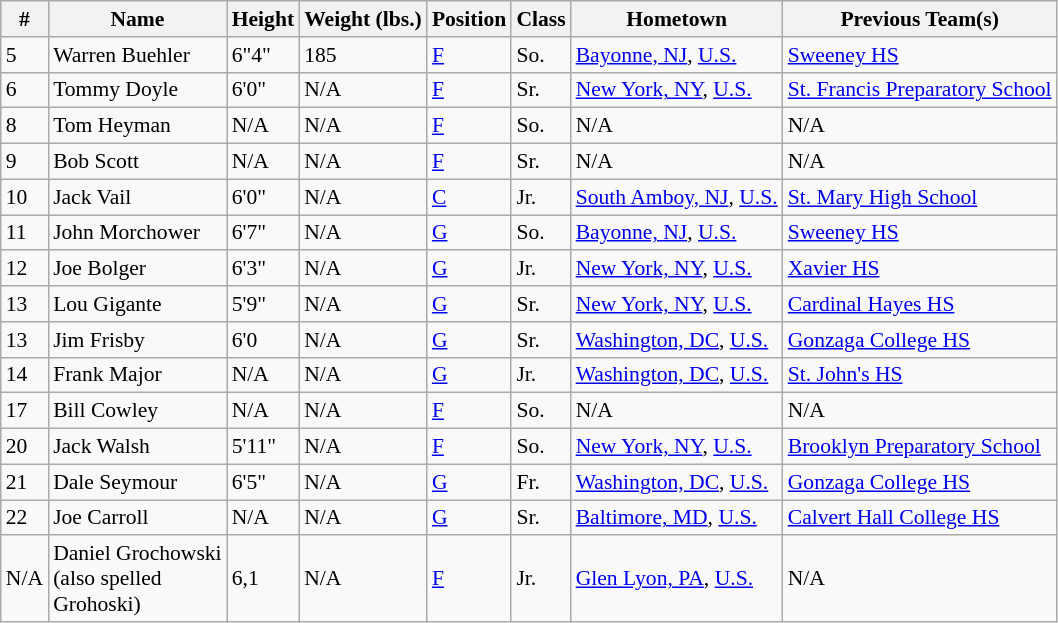<table class="wikitable" style="font-size: 90%">
<tr>
<th>#</th>
<th>Name</th>
<th>Height</th>
<th>Weight (lbs.)</th>
<th>Position</th>
<th>Class</th>
<th>Hometown</th>
<th>Previous Team(s)</th>
</tr>
<tr>
<td>5</td>
<td>Warren Buehler</td>
<td>6"4"</td>
<td>185</td>
<td><a href='#'>F</a></td>
<td>So.</td>
<td><a href='#'>Bayonne, NJ</a>, <a href='#'>U.S.</a></td>
<td><a href='#'>Sweeney HS</a></td>
</tr>
<tr>
<td>6</td>
<td>Tommy Doyle</td>
<td>6'0"</td>
<td>N/A</td>
<td><a href='#'>F</a></td>
<td>Sr.</td>
<td><a href='#'>New York, NY</a>, <a href='#'>U.S.</a></td>
<td><a href='#'>St. Francis Preparatory School</a></td>
</tr>
<tr>
<td>8</td>
<td>Tom Heyman</td>
<td>N/A</td>
<td>N/A</td>
<td><a href='#'>F</a></td>
<td>So.</td>
<td>N/A</td>
<td>N/A</td>
</tr>
<tr>
<td>9</td>
<td>Bob Scott</td>
<td>N/A</td>
<td>N/A</td>
<td><a href='#'>F</a></td>
<td>Sr.</td>
<td>N/A</td>
<td>N/A</td>
</tr>
<tr>
<td>10</td>
<td>Jack Vail</td>
<td>6'0"</td>
<td>N/A</td>
<td><a href='#'>C</a></td>
<td>Jr.</td>
<td><a href='#'>South Amboy, NJ</a>, <a href='#'>U.S.</a></td>
<td><a href='#'>St. Mary High School</a></td>
</tr>
<tr>
<td>11</td>
<td>John Morchower</td>
<td>6'7"</td>
<td>N/A</td>
<td><a href='#'>G</a></td>
<td>So.</td>
<td><a href='#'>Bayonne, NJ</a>, <a href='#'>U.S.</a></td>
<td><a href='#'>Sweeney HS</a></td>
</tr>
<tr>
<td>12</td>
<td>Joe Bolger</td>
<td>6'3"</td>
<td>N/A</td>
<td><a href='#'>G</a></td>
<td>Jr.</td>
<td><a href='#'>New York, NY</a>, <a href='#'>U.S.</a></td>
<td><a href='#'>Xavier HS</a></td>
</tr>
<tr>
<td>13</td>
<td>Lou Gigante</td>
<td>5'9"</td>
<td>N/A</td>
<td><a href='#'>G</a></td>
<td>Sr.</td>
<td><a href='#'>New York, NY</a>, <a href='#'>U.S.</a></td>
<td><a href='#'>Cardinal Hayes HS</a></td>
</tr>
<tr>
<td>13</td>
<td>Jim Frisby</td>
<td>6'0</td>
<td>N/A</td>
<td><a href='#'>G</a></td>
<td>Sr.</td>
<td><a href='#'>Washington, DC</a>, <a href='#'>U.S.</a></td>
<td><a href='#'>Gonzaga College HS</a></td>
</tr>
<tr>
<td>14</td>
<td>Frank Major</td>
<td>N/A</td>
<td>N/A</td>
<td><a href='#'>G</a></td>
<td>Jr.</td>
<td><a href='#'>Washington, DC</a>, <a href='#'>U.S.</a></td>
<td><a href='#'>St. John's HS</a></td>
</tr>
<tr>
<td>17</td>
<td>Bill Cowley</td>
<td>N/A</td>
<td>N/A</td>
<td><a href='#'>F</a></td>
<td>So.</td>
<td>N/A</td>
<td>N/A</td>
</tr>
<tr>
<td>20</td>
<td>Jack Walsh</td>
<td>5'11"</td>
<td>N/A</td>
<td><a href='#'>F</a></td>
<td>So.</td>
<td><a href='#'>New York, NY</a>, <a href='#'>U.S.</a></td>
<td><a href='#'>Brooklyn Preparatory School</a></td>
</tr>
<tr>
<td>21</td>
<td>Dale Seymour</td>
<td>6'5"</td>
<td>N/A</td>
<td><a href='#'>G</a></td>
<td>Fr.</td>
<td><a href='#'>Washington, DC</a>, <a href='#'>U.S.</a></td>
<td><a href='#'>Gonzaga College HS</a></td>
</tr>
<tr>
<td>22</td>
<td>Joe Carroll</td>
<td>N/A</td>
<td>N/A</td>
<td><a href='#'>G</a></td>
<td>Sr.</td>
<td><a href='#'>Baltimore, MD</a>, <a href='#'>U.S.</a></td>
<td><a href='#'>Calvert Hall College HS</a></td>
</tr>
<tr>
<td>N/A</td>
<td>Daniel Grochowski<br>(also spelled<br>Grohoski)</td>
<td>6,1</td>
<td>N/A</td>
<td><a href='#'>F</a></td>
<td>Jr.</td>
<td><a href='#'>Glen Lyon, PA</a>, <a href='#'>U.S.</a></td>
<td>N/A</td>
</tr>
</table>
